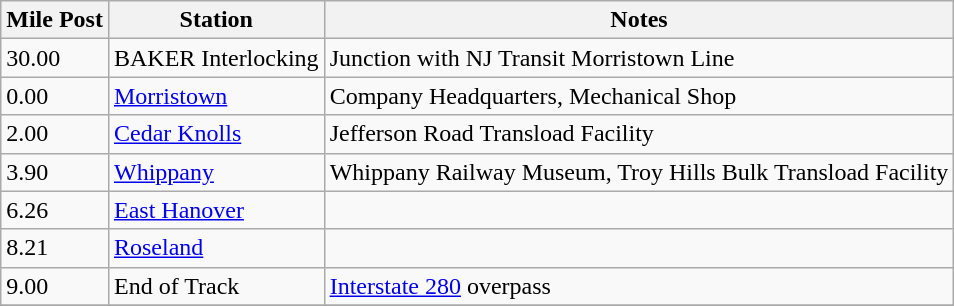<table class="wikitable">
<tr>
<th>Mile Post</th>
<th>Station</th>
<th>Notes</th>
</tr>
<tr>
<td>30.00</td>
<td>BAKER Interlocking</td>
<td>Junction with NJ Transit Morristown Line</td>
</tr>
<tr>
<td>0.00</td>
<td><a href='#'>Morristown</a></td>
<td>Company Headquarters, Mechanical Shop</td>
</tr>
<tr>
<td>2.00</td>
<td><a href='#'>Cedar Knolls</a></td>
<td>Jefferson Road Transload Facility</td>
</tr>
<tr>
<td>3.90</td>
<td><a href='#'>Whippany</a></td>
<td>Whippany Railway Museum, Troy Hills Bulk Transload Facility</td>
</tr>
<tr>
<td>6.26</td>
<td><a href='#'>East Hanover</a></td>
<td></td>
</tr>
<tr>
<td>8.21</td>
<td><a href='#'>Roseland</a></td>
<td></td>
</tr>
<tr>
<td>9.00</td>
<td>End of Track</td>
<td><a href='#'>Interstate 280</a> overpass</td>
</tr>
<tr>
</tr>
</table>
